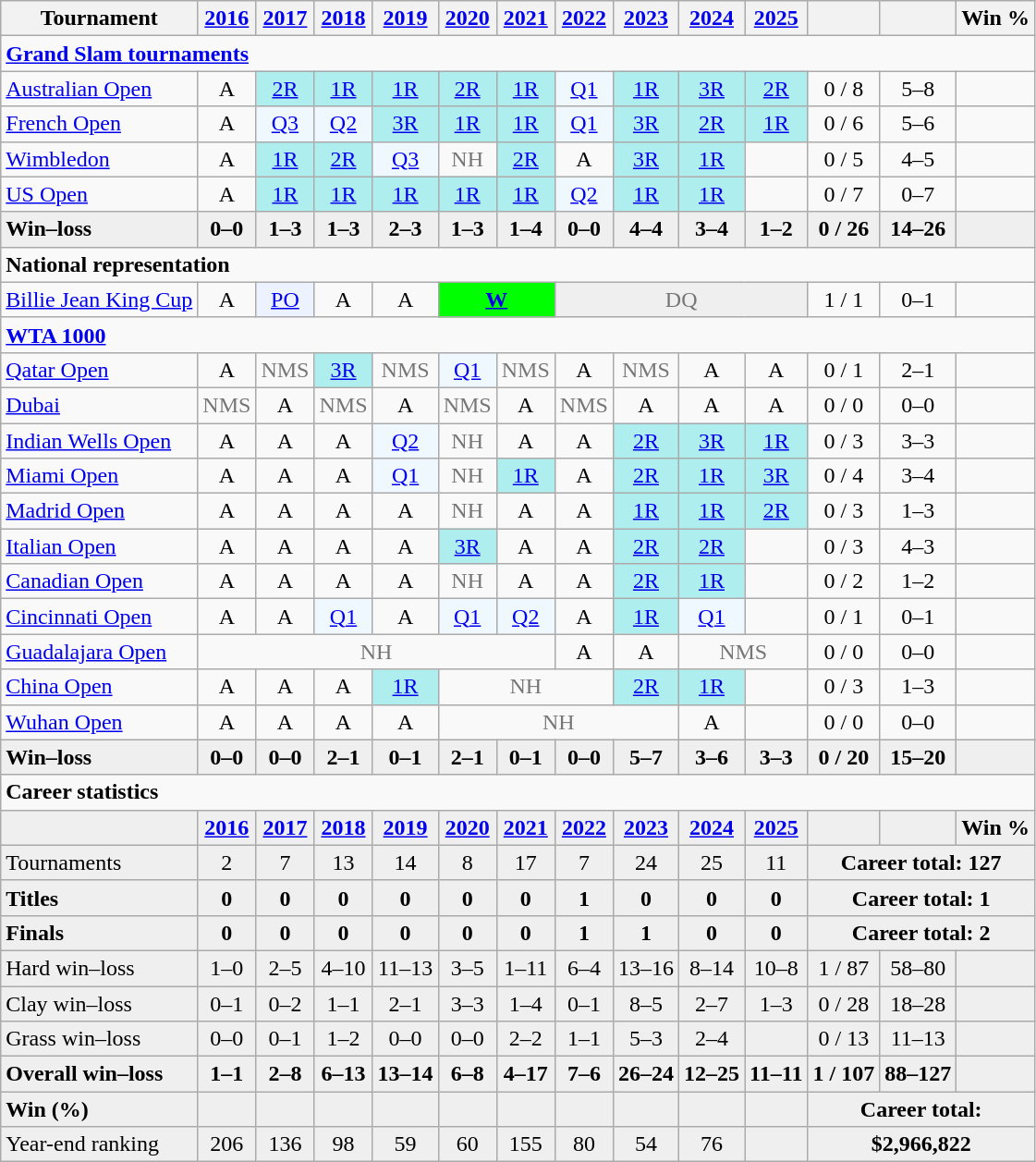<table class=wikitable style=text-align:center>
<tr>
<th>Tournament</th>
<th><a href='#'>2016</a></th>
<th><a href='#'>2017</a></th>
<th><a href='#'>2018</a></th>
<th><a href='#'>2019</a></th>
<th><a href='#'>2020</a></th>
<th><a href='#'>2021</a></th>
<th><a href='#'>2022</a></th>
<th><a href='#'>2023</a></th>
<th><a href='#'>2024</a></th>
<th><a href='#'>2025</a></th>
<th></th>
<th></th>
<th>Win %</th>
</tr>
<tr>
<td colspan="14" align="left"><strong><a href='#'>Grand Slam tournaments</a></strong></td>
</tr>
<tr>
<td align=left><a href='#'>Australian Open</a></td>
<td>A</td>
<td bgcolor=afeeee><a href='#'>2R</a></td>
<td bgcolor=afeeee><a href='#'>1R</a></td>
<td bgcolor=afeeee><a href='#'>1R</a></td>
<td bgcolor=afeeee><a href='#'>2R</a></td>
<td bgcolor=afeeee><a href='#'>1R</a></td>
<td bgcolor=f0f8ff><a href='#'>Q1</a></td>
<td bgcolor=afeeee><a href='#'>1R</a></td>
<td bgcolor=afeeee><a href='#'>3R</a></td>
<td bgcolor=afeeee><a href='#'>2R</a></td>
<td>0 / 8</td>
<td>5–8</td>
<td></td>
</tr>
<tr>
<td align=left><a href='#'>French Open</a></td>
<td>A</td>
<td bgcolor=f0f8ff><a href='#'>Q3</a></td>
<td bgcolor=f0f8ff><a href='#'>Q2</a></td>
<td bgcolor=afeeee><a href='#'>3R</a></td>
<td bgcolor=afeeee><a href='#'>1R</a></td>
<td bgcolor=afeeee><a href='#'>1R</a></td>
<td bgcolor=f0f8ff><a href='#'>Q1</a></td>
<td bgcolor=afeeee><a href='#'>3R</a></td>
<td bgcolor=afeeee><a href='#'>2R</a></td>
<td bgcolor=afeeee><a href='#'>1R</a></td>
<td>0 / 6</td>
<td>5–6</td>
<td></td>
</tr>
<tr>
<td align=left><a href='#'>Wimbledon</a></td>
<td>A</td>
<td bgcolor=afeeee><a href='#'>1R</a></td>
<td bgcolor=afeeee><a href='#'>2R</a></td>
<td bgcolor=f0f8ff><a href='#'>Q3</a></td>
<td style=color:#767676>NH</td>
<td bgcolor=afeeee><a href='#'>2R</a></td>
<td>A</td>
<td bgcolor=afeeee><a href='#'>3R</a></td>
<td bgcolor=afeeee><a href='#'>1R</a></td>
<td></td>
<td>0 / 5</td>
<td>4–5</td>
<td></td>
</tr>
<tr>
<td align=left><a href='#'>US Open</a></td>
<td>A</td>
<td bgcolor=afeeee><a href='#'>1R</a></td>
<td bgcolor=afeeee><a href='#'>1R</a></td>
<td bgcolor=afeeee><a href='#'>1R</a></td>
<td bgcolor=afeeee><a href='#'>1R</a></td>
<td bgcolor=afeeee><a href='#'>1R</a></td>
<td bgcolor=f0f8ff><a href='#'>Q2</a></td>
<td bgcolor=afeeee><a href='#'>1R</a></td>
<td bgcolor=afeeee><a href='#'>1R</a></td>
<td></td>
<td>0 / 7</td>
<td>0–7</td>
<td></td>
</tr>
<tr style=font-weight:bold;background:#efefef>
<td style=text-align:left>Win–loss</td>
<td>0–0</td>
<td>1–3</td>
<td>1–3</td>
<td>2–3</td>
<td>1–3</td>
<td>1–4</td>
<td>0–0</td>
<td>4–4</td>
<td>3–4</td>
<td>1–2</td>
<td>0 / 26</td>
<td>14–26</td>
<td></td>
</tr>
<tr>
<td colspan="14" align="left"><strong>National representation</strong></td>
</tr>
<tr>
<td align=left><a href='#'>Billie Jean King Cup</a></td>
<td>A</td>
<td bgcolor=ecf2ff><a href='#'>PO</a></td>
<td>A</td>
<td>A</td>
<td colspan=2 bgcolor=lime><strong><a href='#'>W</a></strong></td>
<td colspan="4" style=background:#efefef;color:#767676>DQ</td>
<td>1 / 1</td>
<td>0–1</td>
<td></td>
</tr>
<tr>
<td colspan="14" style="text-align:left"><strong><a href='#'>WTA 1000</a></strong></td>
</tr>
<tr>
<td align=left><a href='#'>Qatar Open</a></td>
<td>A</td>
<td style="color:#767676">NMS</td>
<td bgcolor=afeeee><a href='#'>3R</a></td>
<td style="color:#767676">NMS</td>
<td bgcolor=f0f8ff><a href='#'>Q1</a></td>
<td style="color:#767676">NMS</td>
<td>A</td>
<td style="color:#767676">NMS</td>
<td>A</td>
<td>A</td>
<td>0 / 1</td>
<td>2–1</td>
<td></td>
</tr>
<tr>
<td align=left><a href='#'>Dubai</a></td>
<td style="color:#767676">NMS</td>
<td>A</td>
<td style="color:#767676">NMS</td>
<td>A</td>
<td style="color:#767676">NMS</td>
<td>A</td>
<td style="color:#767676">NMS</td>
<td>A</td>
<td>A</td>
<td>A</td>
<td>0 / 0</td>
<td>0–0</td>
<td></td>
</tr>
<tr>
<td align="left"><a href='#'>Indian Wells Open</a></td>
<td>A</td>
<td>A</td>
<td>A</td>
<td bgcolor="f0f8ff"><a href='#'>Q2</a></td>
<td style="color:#767676">NH</td>
<td>A</td>
<td>A</td>
<td bgcolor="afeeee"><a href='#'>2R</a></td>
<td bgcolor="afeeee"><a href='#'>3R</a></td>
<td bgcolor="afeeee"><a href='#'>1R</a></td>
<td>0 / 3</td>
<td>3–3</td>
<td></td>
</tr>
<tr>
<td align="left"><a href='#'>Miami Open</a></td>
<td>A</td>
<td>A</td>
<td>A</td>
<td bgcolor="f0f8ff"><a href='#'>Q1</a></td>
<td style="color:#767676">NH</td>
<td bgcolor="afeeee"><a href='#'>1R</a></td>
<td>A</td>
<td bgcolor="afeeee"><a href='#'>2R</a></td>
<td bgcolor="afeeee"><a href='#'>1R</a></td>
<td bgcolor="afeeee"><a href='#'>3R</a></td>
<td>0 / 4</td>
<td>3–4</td>
<td></td>
</tr>
<tr>
<td align="left"><a href='#'>Madrid Open</a></td>
<td>A</td>
<td>A</td>
<td>A</td>
<td>A</td>
<td style="color:#767676">NH</td>
<td>A</td>
<td>A</td>
<td bgcolor="afeeee"><a href='#'>1R</a></td>
<td bgcolor="afeeee"><a href='#'>1R</a></td>
<td bgcolor="afeeee"><a href='#'>2R</a></td>
<td>0 / 3</td>
<td>1–3</td>
<td></td>
</tr>
<tr>
<td align="left"><a href='#'>Italian Open</a></td>
<td>A</td>
<td>A</td>
<td>A</td>
<td>A</td>
<td bgcolor="afeeee"><a href='#'>3R</a></td>
<td>A</td>
<td>A</td>
<td bgcolor="afeeee"><a href='#'>2R</a></td>
<td bgcolor="afeeee"><a href='#'>2R</a></td>
<td></td>
<td>0 / 3</td>
<td>4–3</td>
<td></td>
</tr>
<tr>
<td align="left"><a href='#'>Canadian Open</a></td>
<td>A</td>
<td>A</td>
<td>A</td>
<td>A</td>
<td style="color:#767676">NH</td>
<td>A</td>
<td>A</td>
<td bgcolor="afeeee"><a href='#'>2R</a></td>
<td bgcolor="afeeee"><a href='#'>1R</a></td>
<td></td>
<td>0 / 2</td>
<td>1–2</td>
<td></td>
</tr>
<tr>
<td align="left"><a href='#'>Cincinnati Open</a></td>
<td>A</td>
<td>A</td>
<td bgcolor="f0f8ff"><a href='#'>Q1</a></td>
<td>A</td>
<td bgcolor="f0f8ff"><a href='#'>Q1</a></td>
<td bgcolor="f0f8ff"><a href='#'>Q2</a></td>
<td>A</td>
<td bgcolor="afeeee"><a href='#'>1R</a></td>
<td bgcolor="f0f8ff"><a href='#'>Q1</a></td>
<td></td>
<td>0 / 1</td>
<td>0–1</td>
<td></td>
</tr>
<tr>
<td align="left"><a href='#'>Guadalajara Open</a></td>
<td colspan="6" style="color:#767676">NH</td>
<td>A</td>
<td>A</td>
<td colspan=2 style="color:#767676">NMS</td>
<td>0 / 0</td>
<td>0–0</td>
<td></td>
</tr>
<tr>
<td align=left><a href='#'>China Open</a></td>
<td>A</td>
<td>A</td>
<td>A</td>
<td bgcolor=afeeee><a href='#'>1R</a></td>
<td colspan="3" style="color:#767676">NH</td>
<td bgcolor=afeeee><a href='#'>2R</a></td>
<td bgcolor=afeeee><a href='#'>1R</a></td>
<td></td>
<td>0 / 3</td>
<td>1–3</td>
<td></td>
</tr>
<tr>
<td align="left"><a href='#'>Wuhan Open</a></td>
<td>A</td>
<td>A</td>
<td>A</td>
<td>A</td>
<td colspan="4" style="color:#767676">NH</td>
<td>A</td>
<td></td>
<td>0 / 0</td>
<td>0–0</td>
<td></td>
</tr>
<tr style="background:#efefef;font-weight:bold">
<td align="left">Win–loss</td>
<td>0–0</td>
<td>0–0</td>
<td>2–1</td>
<td>0–1</td>
<td>2–1</td>
<td>0–1</td>
<td>0–0</td>
<td>5–7</td>
<td>3–6</td>
<td>3–3</td>
<td>0 / 20</td>
<td>15–20</td>
<td></td>
</tr>
<tr>
<td colspan="14" align="left"><strong>Career statistics</strong></td>
</tr>
<tr style="background:#efefef;font-weight:bold">
<td></td>
<td><a href='#'>2016</a></td>
<td><a href='#'>2017</a></td>
<td><a href='#'>2018</a></td>
<td><a href='#'>2019</a></td>
<td><a href='#'>2020</a></td>
<td><a href='#'>2021</a></td>
<td><a href='#'>2022</a></td>
<td><a href='#'>2023</a></td>
<td><a href='#'>2024</a></td>
<td><a href='#'>2025</a></td>
<td></td>
<td></td>
<td>Win %</td>
</tr>
<tr style="background:#efefef">
<td align="left">Tournaments</td>
<td>2</td>
<td>7</td>
<td>13</td>
<td>14</td>
<td>8</td>
<td>17</td>
<td>7</td>
<td>24</td>
<td>25</td>
<td>11</td>
<td colspan="3"><strong>Career total: 127</strong></td>
</tr>
<tr style="background:#efefef;font-weight:bold">
<td align="left">Titles</td>
<td>0</td>
<td>0</td>
<td>0</td>
<td>0</td>
<td>0</td>
<td>0</td>
<td>1</td>
<td>0</td>
<td>0</td>
<td>0</td>
<td colspan="3">Career total: 1</td>
</tr>
<tr style="background:#efefef;font-weight:bold">
<td align="left">Finals</td>
<td>0</td>
<td>0</td>
<td>0</td>
<td>0</td>
<td>0</td>
<td>0</td>
<td>1</td>
<td>1</td>
<td>0</td>
<td>0</td>
<td colspan="3">Career total: 2</td>
</tr>
<tr style="background:#efefef">
<td align="left">Hard win–loss</td>
<td>1–0</td>
<td>2–5</td>
<td>4–10</td>
<td>11–13</td>
<td>3–5</td>
<td>1–11</td>
<td>6–4</td>
<td>13–16</td>
<td>8–14</td>
<td>10–8</td>
<td>1 / 87</td>
<td>58–80</td>
<td></td>
</tr>
<tr style="background:#efefef">
<td align="left">Clay win–loss</td>
<td>0–1</td>
<td>0–2</td>
<td>1–1</td>
<td>2–1</td>
<td>3–3</td>
<td>1–4</td>
<td>0–1</td>
<td>8–5</td>
<td>2–7</td>
<td>1–3</td>
<td>0 / 28</td>
<td>18–28</td>
<td></td>
</tr>
<tr style="background:#efefef">
<td align="left">Grass win–loss</td>
<td>0–0</td>
<td>0–1</td>
<td>1–2</td>
<td>0–0</td>
<td>0–0</td>
<td>2–2</td>
<td>1–1</td>
<td>5–3</td>
<td>2–4</td>
<td></td>
<td>0 / 13</td>
<td>11–13</td>
<td></td>
</tr>
<tr style="background:#efefef;font-weight:bold">
<td align="left">Overall win–loss</td>
<td>1–1</td>
<td>2–8</td>
<td>6–13</td>
<td>13–14</td>
<td>6–8</td>
<td>4–17</td>
<td>7–6</td>
<td>26–24</td>
<td>12–25</td>
<td>11–11</td>
<td>1 / 107</td>
<td>88–127</td>
<td></td>
</tr>
<tr style="background:#efefef;font-weight:bold">
<td align="left">Win (%)</td>
<td></td>
<td></td>
<td></td>
<td></td>
<td></td>
<td></td>
<td></td>
<td></td>
<td></td>
<td></td>
<td colspan="3">Career total: </td>
</tr>
<tr style="background:#efefef">
<td align="left">Year-end ranking</td>
<td>206</td>
<td>136</td>
<td>98</td>
<td>59</td>
<td>60</td>
<td>155</td>
<td>80</td>
<td>54</td>
<td>76</td>
<td></td>
<td colspan="3"><strong>$2,966,822</strong></td>
</tr>
</table>
